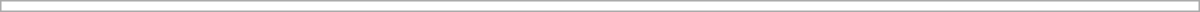<table class="collapsible uncollapsed" style="border:1px #aaa solid; width:50em; margin:0.2em auto">
<tr>
<td></td>
</tr>
</table>
